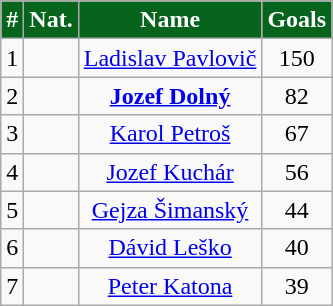<table class="wikitable" style="text-align:center;">
<tr>
<th style="color:white; background:#06641D;">#</th>
<th style="color:white; background:#06641D;">Nat.</th>
<th style="color:white; background:#06641D;">Name</th>
<th style="color:white; background:#06641D;">Goals</th>
</tr>
<tr>
<td>1</td>
<td></td>
<td><a href='#'>Ladislav Pavlovič</a></td>
<td>150</td>
</tr>
<tr>
<td>2</td>
<td></td>
<td><strong><a href='#'>Jozef Dolný</a></strong></td>
<td>82</td>
</tr>
<tr>
<td>3</td>
<td></td>
<td><a href='#'>Karol Petroš</a></td>
<td>67</td>
</tr>
<tr>
<td>4</td>
<td> </td>
<td><a href='#'>Jozef Kuchár</a></td>
<td>56</td>
</tr>
<tr>
<td>5</td>
<td></td>
<td><a href='#'>Gejza Šimanský</a></td>
<td>44</td>
</tr>
<tr>
<td>6</td>
<td></td>
<td><a href='#'>Dávid Leško</a></td>
<td>40</td>
</tr>
<tr>
<td>7</td>
<td></td>
<td><a href='#'>Peter Katona</a></td>
<td>39</td>
</tr>
</table>
